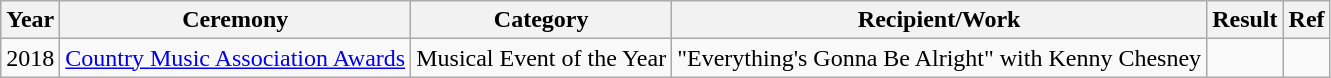<table class="wikitable">
<tr>
<th>Year</th>
<th>Ceremony</th>
<th>Category</th>
<th>Recipient/Work</th>
<th>Result</th>
<th>Ref</th>
</tr>
<tr>
<td rowspan="2">2018</td>
<td rowspan="2"><a href='#'>Country Music Association Awards</a></td>
<td>Musical Event of the Year</td>
<td "Everything's Gonna Be Alright" with Kenny Chesney>"Everything's Gonna Be Alright" with Kenny Chesney</td>
<td></td>
<td rowspan="2"></td>
</tr>
</table>
